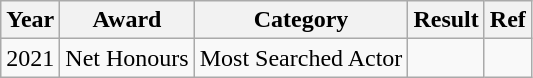<table class="wikitable">
<tr>
<th>Year</th>
<th>Award</th>
<th>Category</th>
<th>Result</th>
<th>Ref</th>
</tr>
<tr>
<td>2021</td>
<td>Net Honours</td>
<td>Most Searched Actor</td>
<td></td>
<td></td>
</tr>
</table>
